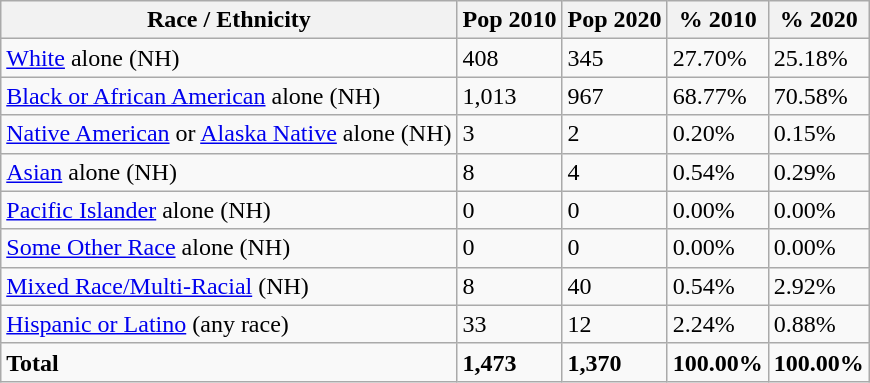<table class="wikitable">
<tr>
<th>Race / Ethnicity</th>
<th>Pop 2010</th>
<th>Pop 2020</th>
<th>% 2010</th>
<th>% 2020</th>
</tr>
<tr>
<td><a href='#'>White</a> alone (NH)</td>
<td>408</td>
<td>345</td>
<td>27.70%</td>
<td>25.18%</td>
</tr>
<tr>
<td><a href='#'>Black or African American</a> alone (NH)</td>
<td>1,013</td>
<td>967</td>
<td>68.77%</td>
<td>70.58%</td>
</tr>
<tr>
<td><a href='#'>Native American</a> or <a href='#'>Alaska Native</a> alone (NH)</td>
<td>3</td>
<td>2</td>
<td>0.20%</td>
<td>0.15%</td>
</tr>
<tr>
<td><a href='#'>Asian</a> alone (NH)</td>
<td>8</td>
<td>4</td>
<td>0.54%</td>
<td>0.29%</td>
</tr>
<tr>
<td><a href='#'>Pacific Islander</a> alone (NH)</td>
<td>0</td>
<td>0</td>
<td>0.00%</td>
<td>0.00%</td>
</tr>
<tr>
<td><a href='#'>Some Other Race</a> alone (NH)</td>
<td>0</td>
<td>0</td>
<td>0.00%</td>
<td>0.00%</td>
</tr>
<tr>
<td><a href='#'>Mixed Race/Multi-Racial</a> (NH)</td>
<td>8</td>
<td>40</td>
<td>0.54%</td>
<td>2.92%</td>
</tr>
<tr>
<td><a href='#'>Hispanic or Latino</a> (any race)</td>
<td>33</td>
<td>12</td>
<td>2.24%</td>
<td>0.88%</td>
</tr>
<tr>
<td><strong>Total</strong></td>
<td><strong>1,473</strong></td>
<td><strong>1,370</strong></td>
<td><strong>100.00%</strong></td>
<td><strong>100.00%</strong></td>
</tr>
</table>
